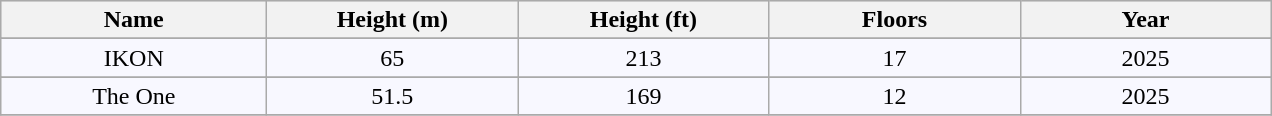<table class = "wikitable sortable">
<tr ---- align="center" valign="top" bgcolor="#dddddd">
<th width="170px">Name</th>
<th width="160px">Height (m)<br></th>
<th width="160px">Height (ft)<br></th>
<th width="160px">Floors</th>
<th width="160px">Year</th>
</tr>
<tr>
</tr>
<tr ---- align="center" valign="top" bgcolor="#F8F8FF">
<td>IKON</td>
<td>65</td>
<td>213</td>
<td>17</td>
<td>2025</td>
</tr>
<tr>
</tr>
<tr ---- align="center" valign="top" bgcolor="#F8F8FF">
<td>The One</td>
<td>51.5</td>
<td>169</td>
<td>12</td>
<td>2025</td>
</tr>
<tr>
</tr>
</table>
